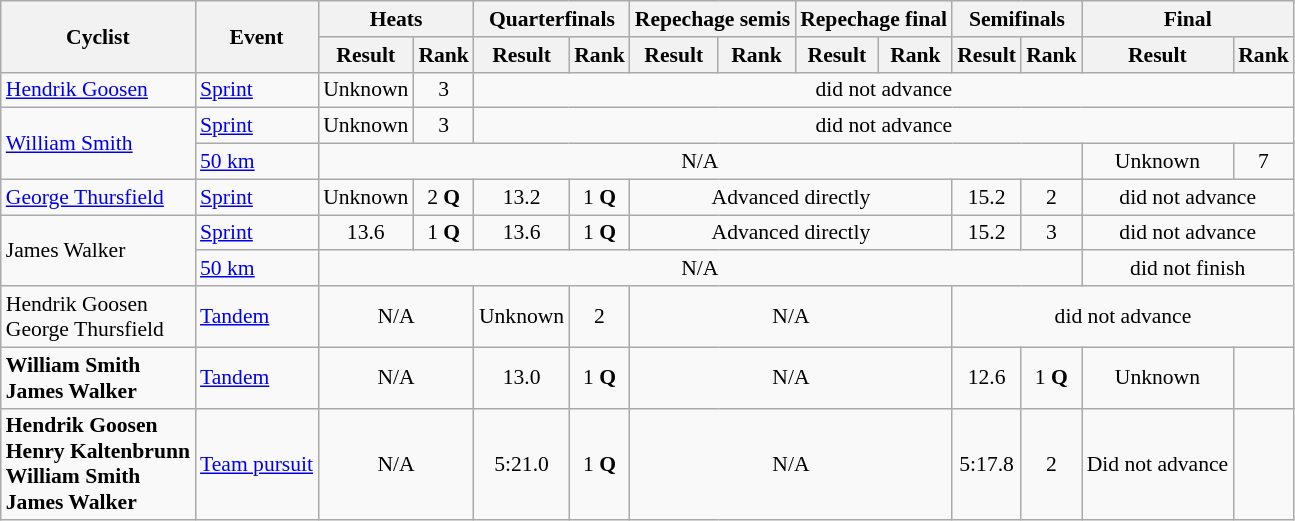<table class=wikitable style="font-size:90%">
<tr>
<th rowspan=2>Cyclist</th>
<th rowspan=2>Event</th>
<th colspan=2>Heats</th>
<th colspan=2>Quarterfinals</th>
<th colspan=2>Repechage semis</th>
<th colspan=2>Repechage final</th>
<th colspan=2>Semifinals</th>
<th colspan=2>Final</th>
</tr>
<tr>
<th>Result</th>
<th>Rank</th>
<th>Result</th>
<th>Rank</th>
<th>Result</th>
<th>Rank</th>
<th>Result</th>
<th>Rank</th>
<th>Result</th>
<th>Rank</th>
<th>Result</th>
<th>Rank</th>
</tr>
<tr>
<td><a href='#'>Hendrik Goosen</a></td>
<td><a href='#'>Sprint</a></td>
<td align=center>Unknown</td>
<td align=center>3</td>
<td align=center colspan=10>did not advance</td>
</tr>
<tr>
<td rowspan=2><a href='#'>William Smith</a></td>
<td><a href='#'>Sprint</a></td>
<td align=center>Unknown</td>
<td align=center>3</td>
<td align=center colspan=10>did not advance</td>
</tr>
<tr>
<td><a href='#'>50 km</a></td>
<td align=center colspan=10>N/A</td>
<td align=center>Unknown</td>
<td align=center>7</td>
</tr>
<tr>
<td><a href='#'>George Thursfield</a></td>
<td><a href='#'>Sprint</a></td>
<td align=center>Unknown</td>
<td align=center>2 <strong>Q</strong></td>
<td align=center>13.2</td>
<td align=center>1 <strong>Q</strong></td>
<td align=center colspan=4>Advanced directly</td>
<td align=center>15.2</td>
<td align=center>2</td>
<td align=center colspan=2>did not advance</td>
</tr>
<tr>
<td rowspan=2>James Walker</td>
<td><a href='#'>Sprint</a></td>
<td align=center>13.6</td>
<td align=center>1 <strong>Q</strong></td>
<td align=center>13.6</td>
<td align=center>1 <strong>Q</strong></td>
<td align=center colspan=4>Advanced directly</td>
<td align=center>15.2</td>
<td align=center>3</td>
<td align=center colspan=2>did not advance</td>
</tr>
<tr>
<td><a href='#'>50 km</a></td>
<td align=center colspan=10>N/A</td>
<td align=center colspan=2>did not finish</td>
</tr>
<tr>
<td>Hendrik Goosen <br> George Thursfield</td>
<td><a href='#'>Tandem</a></td>
<td align=center colspan=2>N/A</td>
<td align=center>Unknown</td>
<td align=center>2</td>
<td align=center colspan=4>N/A</td>
<td align=center colspan=4>did not advance</td>
</tr>
<tr>
<td><strong>William Smith <br> James Walker</strong></td>
<td><a href='#'>Tandem</a></td>
<td align=center colspan=2>N/A</td>
<td align=center>13.0</td>
<td align=center>1 <strong>Q</strong></td>
<td align=center colspan=4>N/A</td>
<td align=center>12.6</td>
<td align=center>1 <strong>Q</strong></td>
<td align=center>Unknown</td>
<td align=center></td>
</tr>
<tr>
<td><strong>Hendrik Goosen <br> Henry Kaltenbrunn <br> William Smith <br> James Walker</strong></td>
<td><a href='#'>Team pursuit</a></td>
<td align=center colspan=2>N/A</td>
<td align=center>5:21.0</td>
<td align=center>1 <strong>Q</strong></td>
<td align=center colspan=4>N/A</td>
<td align=center>5:17.8</td>
<td align=center>2</td>
<td align=center>Did not advance</td>
<td align=center></td>
</tr>
</table>
